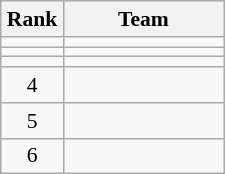<table class="wikitable" style="text-align: center; font-size:90% ">
<tr>
<th width=35>Rank</th>
<th width=100>Team</th>
</tr>
<tr>
<td></td>
<td align=left></td>
</tr>
<tr>
<td></td>
<td align=left></td>
</tr>
<tr>
<td></td>
<td align=left></td>
</tr>
<tr>
<td>4</td>
<td align=left></td>
</tr>
<tr>
<td>5</td>
<td align=left></td>
</tr>
<tr>
<td>6</td>
<td align=left></td>
</tr>
</table>
